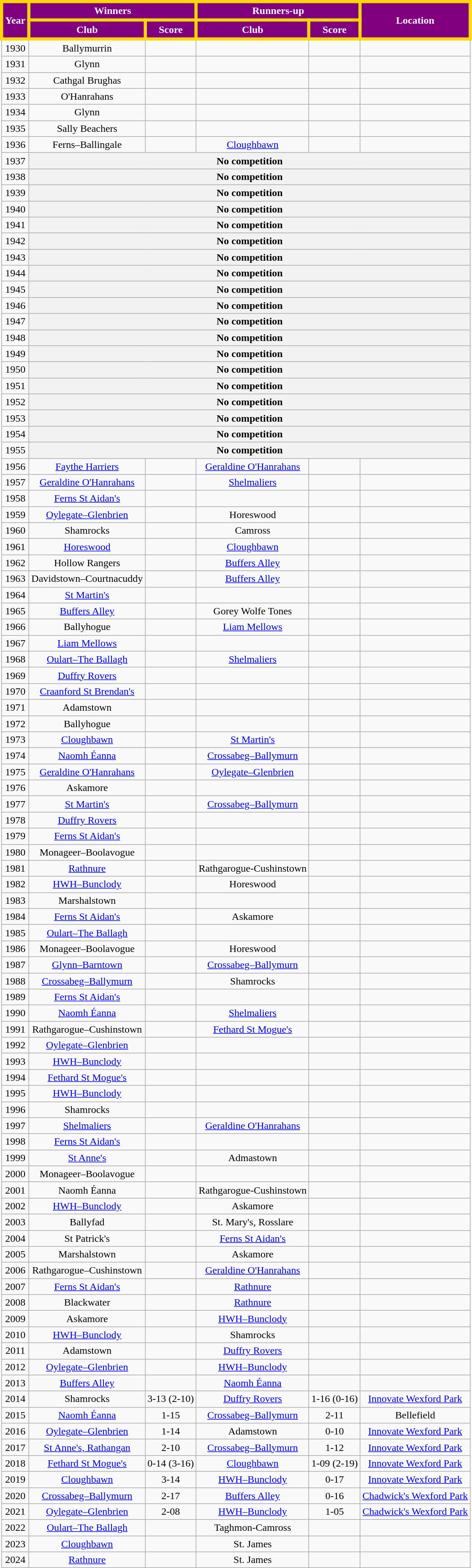<table class="wikitable sortable" style="text-align:center;">
<tr>
<th rowspan="2" style="background:purple;color:white;border:5px solid gold">Year</th>
<th colspan="2" style="background:purple;color:white;border:5px solid gold">Winners</th>
<th colspan="2" style="background:purple;color:white;border:5px solid gold">Runners-up</th>
<th rowspan="2" style="background:purple;color:white;border:5px solid gold">Location</th>
</tr>
<tr>
<th style="background:purple;color:white;border:5px solid gold">Club</th>
<th style="background:purple;color:white;border:5px solid gold">Score</th>
<th style="background:purple;color:white;border:5px solid gold">Club</th>
<th style="background:purple;color:white;border:5px solid gold">Score</th>
</tr>
<tr>
<td>1930</td>
<td>Ballymurrin</td>
<td></td>
<td></td>
<td></td>
<td></td>
</tr>
<tr>
<td>1931</td>
<td>Glynn</td>
<td></td>
<td></td>
<td></td>
<td></td>
</tr>
<tr>
<td>1932</td>
<td>Cathgal Brughas</td>
<td></td>
<td></td>
<td></td>
<td></td>
</tr>
<tr>
<td>1933</td>
<td>O'Hanrahans</td>
<td></td>
<td></td>
<td></td>
<td></td>
</tr>
<tr>
<td>1934</td>
<td>Glynn</td>
<td></td>
<td></td>
<td></td>
<td></td>
</tr>
<tr>
<td>1935</td>
<td>Sally Beachers</td>
<td></td>
<td></td>
<td></td>
<td></td>
</tr>
<tr>
<td>1936</td>
<td>Ferns–Ballingale</td>
<td></td>
<td><a href='#'>Cloughbawn</a></td>
<td></td>
<td></td>
</tr>
<tr>
<td>1937</td>
<th colspan=5 align=center>No competition</th>
</tr>
<tr>
<td>1938</td>
<th colspan=5 align=center>No competition</th>
</tr>
<tr>
<td>1939</td>
<th colspan=5 align=center>No competition</th>
</tr>
<tr>
<td>1940</td>
<th colspan=5 align=center>No competition</th>
</tr>
<tr>
<td>1941</td>
<th colspan=5 align=center>No competition</th>
</tr>
<tr>
<td>1942</td>
<th colspan=5 align=center>No competition</th>
</tr>
<tr>
<td>1943</td>
<th colspan=5 align=center>No competition</th>
</tr>
<tr>
<td>1944</td>
<th colspan=5 align=center>No competition</th>
</tr>
<tr>
<td>1945</td>
<th colspan=5 align=center>No competition</th>
</tr>
<tr>
<td>1946</td>
<th colspan=5 align=center>No competition</th>
</tr>
<tr>
<td>1947</td>
<th colspan=5 align=center>No competition</th>
</tr>
<tr>
<td>1948</td>
<th colspan=5 align=center>No competition</th>
</tr>
<tr>
<td>1949</td>
<th colspan=5 align=center>No competition</th>
</tr>
<tr>
<td>1950</td>
<th colspan=5 align=center>No competition</th>
</tr>
<tr>
<td>1951</td>
<th colspan=5 align=center>No competition</th>
</tr>
<tr>
<td>1952</td>
<th colspan=5 align=center>No competition</th>
</tr>
<tr>
<td>1953</td>
<th colspan=5 align=center>No competition</th>
</tr>
<tr>
<td>1954</td>
<th colspan=5 align=center>No competition</th>
</tr>
<tr>
<td>1955</td>
<th colspan=5 align=center>No competition</th>
</tr>
<tr>
<td>1956</td>
<td><a href='#'>Faythe Harriers</a></td>
<td></td>
<td><a href='#'>Geraldine O'Hanrahans</a></td>
<td></td>
<td></td>
</tr>
<tr>
<td>1957</td>
<td><a href='#'>Geraldine O'Hanrahans</a></td>
<td></td>
<td><a href='#'>Shelmaliers</a></td>
<td></td>
<td></td>
</tr>
<tr>
<td>1958</td>
<td><a href='#'>Ferns St Aidan's</a></td>
<td></td>
<td></td>
<td></td>
<td></td>
</tr>
<tr>
<td>1959</td>
<td><a href='#'>Oylegate–Glenbrien</a></td>
<td></td>
<td>Horeswood</td>
<td></td>
<td></td>
</tr>
<tr>
<td>1960</td>
<td>Shamrocks</td>
<td></td>
<td>Camross</td>
<td></td>
<td></td>
</tr>
<tr>
<td>1961</td>
<td><a href='#'>Horeswood</a></td>
<td></td>
<td><a href='#'>Cloughbawn</a></td>
<td></td>
<td></td>
</tr>
<tr>
<td>1962</td>
<td>Hollow Rangers</td>
<td></td>
<td><a href='#'>Buffers Alley</a></td>
<td></td>
<td></td>
</tr>
<tr>
<td>1963</td>
<td>Davidstown–Courtnacuddy</td>
<td></td>
<td><a href='#'>Buffers Alley</a></td>
<td></td>
<td></td>
</tr>
<tr>
<td>1964</td>
<td><a href='#'>St Martin's</a></td>
<td></td>
<td></td>
<td></td>
<td></td>
</tr>
<tr>
<td>1965</td>
<td><a href='#'>Buffers Alley</a></td>
<td></td>
<td>Gorey Wolfe Tones</td>
<td></td>
<td></td>
</tr>
<tr>
<td>1966</td>
<td>Ballyhogue</td>
<td></td>
<td><a href='#'>Liam Mellows</a></td>
<td></td>
<td></td>
</tr>
<tr>
<td>1967</td>
<td><a href='#'>Liam Mellows</a></td>
<td></td>
<td></td>
<td></td>
<td></td>
</tr>
<tr>
<td>1968</td>
<td><a href='#'>Oulart–The Ballagh</a></td>
<td></td>
<td><a href='#'>Shelmaliers</a></td>
<td></td>
<td></td>
</tr>
<tr>
<td>1969</td>
<td><a href='#'>Duffry Rovers</a></td>
<td></td>
<td></td>
<td></td>
<td></td>
</tr>
<tr>
<td>1970</td>
<td><a href='#'>Craanford St Brendan's</a></td>
<td></td>
<td></td>
<td></td>
<td></td>
</tr>
<tr>
<td>1971</td>
<td>Adamstown</td>
<td></td>
<td></td>
<td></td>
<td></td>
</tr>
<tr>
<td>1972</td>
<td>Ballyhogue</td>
<td></td>
<td></td>
<td></td>
<td></td>
</tr>
<tr>
<td>1973</td>
<td><a href='#'>Cloughbawn</a></td>
<td></td>
<td><a href='#'>St Martin's</a></td>
<td></td>
<td></td>
</tr>
<tr>
<td>1974</td>
<td><a href='#'>Naomh Éanna</a></td>
<td></td>
<td><a href='#'>Crossabeg–Ballymurn</a></td>
<td></td>
<td></td>
</tr>
<tr>
<td>1975</td>
<td><a href='#'>Geraldine O'Hanrahans</a></td>
<td></td>
<td><a href='#'>Oylegate–Glenbrien</a></td>
<td></td>
<td></td>
</tr>
<tr>
<td>1976</td>
<td>Askamore</td>
<td></td>
<td></td>
<td></td>
<td></td>
</tr>
<tr>
<td>1977</td>
<td><a href='#'>St Martin's</a></td>
<td></td>
<td><a href='#'>Crossabeg–Ballymurn</a></td>
<td></td>
<td></td>
</tr>
<tr>
<td>1978</td>
<td><a href='#'>Duffry Rovers</a></td>
<td></td>
<td></td>
<td></td>
<td></td>
</tr>
<tr>
<td>1979</td>
<td><a href='#'>Ferns St Aidan's</a></td>
<td></td>
<td></td>
<td></td>
<td></td>
</tr>
<tr>
<td>1980</td>
<td>Monageer–Boolavogue</td>
<td></td>
<td></td>
<td></td>
<td></td>
</tr>
<tr>
<td>1981</td>
<td><a href='#'>Rathnure</a></td>
<td></td>
<td>Rathgarogue-Cushinstown</td>
<td></td>
<td></td>
</tr>
<tr>
<td>1982</td>
<td><a href='#'>HWH–Bunclody</a></ref></td>
<td></td>
<td>Horeswood</td>
<td></td>
<td></td>
</tr>
<tr>
<td>1983</td>
<td>Marshalstown</td>
<td></td>
<td></td>
<td></td>
<td></td>
</tr>
<tr>
<td>1984</td>
<td><a href='#'>Ferns St Aidan's</a></td>
<td></td>
<td>Askamore</td>
<td></td>
<td></td>
</tr>
<tr>
<td>1985</td>
<td><a href='#'>Oulart–The Ballagh</a></td>
<td></td>
<td></td>
<td></td>
<td></td>
</tr>
<tr>
<td>1986</td>
<td>Monageer–Boolavogue</td>
<td></td>
<td>Horeswood</td>
<td></td>
<td></td>
</tr>
<tr>
<td>1987</td>
<td><a href='#'>Glynn–Barntown</a></td>
<td></td>
<td><a href='#'>Crossabeg–Ballymurn</a></td>
<td></td>
<td></td>
</tr>
<tr>
<td>1988</td>
<td><a href='#'>Crossabeg–Ballymurn</a></td>
<td></td>
<td>Shamrocks</td>
<td></td>
<td></td>
</tr>
<tr>
<td>1989</td>
<td><a href='#'>Ferns St Aidan's</a></td>
<td></td>
<td></td>
<td></td>
<td></td>
</tr>
<tr>
<td>1990</td>
<td><a href='#'>Naomh Éanna</a></td>
<td></td>
<td><a href='#'>Shelmaliers</a></td>
<td></td>
<td></td>
</tr>
<tr>
<td>1991</td>
<td>Rathgarogue–Cushinstown</td>
<td></td>
<td><a href='#'>Fethard St Mogue's</a></td>
<td></td>
<td></td>
</tr>
<tr>
<td>1992</td>
<td><a href='#'>Oylegate–Glenbrien</a></td>
<td></td>
<td></td>
<td></td>
<td></td>
</tr>
<tr>
<td>1993</td>
<td><a href='#'>HWH–Bunclody</a></td>
<td></td>
<td></td>
<td></td>
<td></td>
</tr>
<tr>
<td>1994</td>
<td><a href='#'>Fethard St Mogue's</a></td>
<td></td>
<td></td>
<td></td>
<td></td>
</tr>
<tr>
<td>1995</td>
<td><a href='#'>HWH–Bunclody</a></td>
<td></td>
<td></td>
<td></td>
<td></td>
</tr>
<tr>
<td>1996</td>
<td>Shamrocks</td>
<td></td>
<td></td>
<td></td>
<td></td>
</tr>
<tr>
<td>1997</td>
<td><a href='#'>Shelmaliers</a></td>
<td></td>
<td><a href='#'>Geraldine O'Hanrahans</a></td>
<td></td>
<td></td>
</tr>
<tr>
<td>1998</td>
<td><a href='#'>Ferns St Aidan's</a></td>
<td></td>
<td></td>
<td></td>
<td></td>
</tr>
<tr>
<td>1999</td>
<td><a href='#'>St Anne's</a></td>
<td></td>
<td>Admastown</td>
<td></td>
<td></td>
</tr>
<tr>
<td>2000</td>
<td>Monageer–Boolavogue</td>
<td></td>
<td></td>
<td></td>
<td></td>
</tr>
<tr>
<td>2001</td>
<td>Naomh Éanna</td>
<td></td>
<td>Rathgarogue-Cushinstown</td>
<td></td>
<td></td>
</tr>
<tr>
<td>2002</td>
<td><a href='#'>HWH–Bunclody</a></td>
<td></td>
<td>Askamore</td>
<td></td>
<td></td>
</tr>
<tr>
<td>2003</td>
<td>Ballyfad</td>
<td></td>
<td>St. Mary's, Rosslare</td>
<td></td>
<td></td>
</tr>
<tr>
<td>2004</td>
<td>St Patrick's</td>
<td></td>
<td><a href='#'>Ferns St Aidan's</a></td>
<td></td>
<td></td>
</tr>
<tr>
<td>2005</td>
<td>Marshalstown</td>
<td></td>
<td>Askamore</td>
<td></td>
<td></td>
</tr>
<tr>
<td>2006</td>
<td>Rathgarogue–Cushinstown</td>
<td></td>
<td><a href='#'>Geraldine O'Hanrahans</a></td>
<td></td>
<td></td>
</tr>
<tr>
<td>2007</td>
<td><a href='#'>Ferns St Aidan's</a></td>
<td></td>
<td><a href='#'>Rathnure</a></td>
<td></td>
<td></td>
</tr>
<tr>
<td>2008</td>
<td>Blackwater</td>
<td></td>
<td><a href='#'>Rathnure</a></td>
<td></td>
<td></td>
</tr>
<tr>
<td>2009</td>
<td>Askamore</td>
<td></td>
<td><a href='#'>HWH–Bunclody</a></td>
<td></td>
<td></td>
</tr>
<tr>
<td>2010</td>
<td><a href='#'>HWH–Bunclody</a></td>
<td></td>
<td>Shamrocks</td>
<td></td>
<td></td>
</tr>
<tr>
<td>2011</td>
<td>Adamstown</td>
<td></td>
<td><a href='#'>Duffry Rovers</a></td>
<td></td>
<td></td>
</tr>
<tr>
<td>2012</td>
<td><a href='#'>Oylegate–Glenbrien</a></td>
<td></td>
<td><a href='#'>HWH–Bunclody</a></td>
<td></td>
<td></td>
</tr>
<tr>
<td>2013</td>
<td><a href='#'>Buffers Alley</a></td>
<td></td>
<td><a href='#'>Naomh Éanna</a></td>
<td></td>
<td></td>
</tr>
<tr>
<td>2014</td>
<td>Shamrocks</td>
<td>3-13 (2-10)</td>
<td><a href='#'>Duffry Rovers</a></td>
<td>1-16 (0-16)</td>
<td><a href='#'>Innovate Wexford Park</a></td>
</tr>
<tr>
<td>2015</td>
<td><a href='#'>Naomh Éanna</a></td>
<td>1-15</td>
<td><a href='#'>Crossabeg–Ballymurn</a></td>
<td>2-11</td>
<td>Bellefield</td>
</tr>
<tr>
<td>2016</td>
<td><a href='#'>Oylegate–Glenbrien</a></td>
<td>1-14</td>
<td>Adamstown</td>
<td>0-10</td>
<td><a href='#'>Innovate Wexford Park</a></td>
</tr>
<tr>
<td>2017</td>
<td><a href='#'>St Anne's, Rathangan</a></td>
<td>2-10</td>
<td><a href='#'>Crossabeg–Ballymurn</a></td>
<td>1-12</td>
<td><a href='#'>Innovate Wexford Park</a></td>
</tr>
<tr>
<td>2018</td>
<td><a href='#'>Fethard St Mogue's</a></td>
<td>0-14 (3-16)</td>
<td><a href='#'>Cloughbawn</a></td>
<td>1-09 (2-19)</td>
<td><a href='#'>Innovate Wexford Park</a></td>
</tr>
<tr>
<td>2019</td>
<td><a href='#'>Cloughbawn</a></td>
<td>3-14</td>
<td><a href='#'>HWH–Bunclody</a></td>
<td>0-17</td>
<td><a href='#'>Innovate Wexford Park</a></td>
</tr>
<tr>
<td>2020</td>
<td><a href='#'>Crossabeg–Ballymurn</a></td>
<td>2-17</td>
<td><a href='#'>Buffers Alley</a></td>
<td>0-16</td>
<td><a href='#'>Chadwick's Wexford Park</a></td>
</tr>
<tr>
<td>2021</td>
<td><a href='#'>Oylegate–Glenbrien</a></td>
<td>2-08</td>
<td><a href='#'>HWH–Bunclody</a></td>
<td>1-05</td>
<td><a href='#'>Chadwick's Wexford Park</a></td>
</tr>
<tr>
<td>2022</td>
<td><a href='#'>Oulart–The Ballagh</a></td>
<td></td>
<td>Taghmon-Camross</td>
<td></td>
<td></td>
</tr>
<tr>
<td>2023</td>
<td><a href='#'>Cloughbawn</a></td>
<td></td>
<td>St. James</td>
<td></td>
<td></td>
</tr>
<tr>
<td>2024</td>
<td><a href='#'>Rathnure</a></td>
<td></td>
<td>St. James</td>
<td></td>
<td></td>
</tr>
</table>
